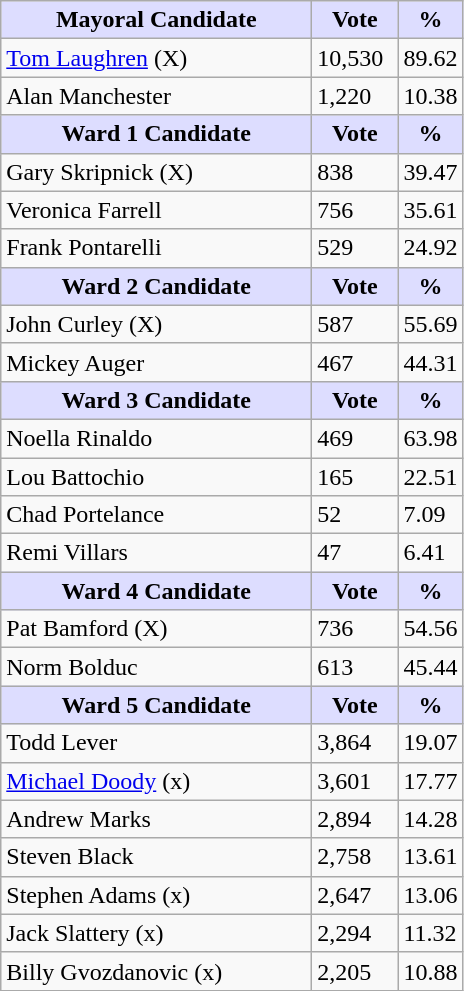<table class="wikitable">
<tr>
<th style="background:#ddf; width:200px;">Mayoral Candidate</th>
<th style="background:#ddf; width:50px;">Vote</th>
<th style="background:#ddf; width:30px;">%</th>
</tr>
<tr>
<td><a href='#'>Tom Laughren</a> (X)</td>
<td>10,530</td>
<td>89.62</td>
</tr>
<tr>
<td>Alan Manchester</td>
<td>1,220</td>
<td>10.38</td>
</tr>
<tr>
<th style="background:#ddf; width:200px;">Ward 1 Candidate</th>
<th style="background:#ddf; width:50px;">Vote</th>
<th style="background:#ddf; width:30px;">%</th>
</tr>
<tr>
<td>Gary Skripnick (X)</td>
<td>838</td>
<td>39.47</td>
</tr>
<tr>
<td>Veronica Farrell</td>
<td>756</td>
<td>35.61</td>
</tr>
<tr>
<td>Frank Pontarelli</td>
<td>529</td>
<td>24.92</td>
</tr>
<tr>
<th style="background:#ddf; width:200px;">Ward 2 Candidate</th>
<th style="background:#ddf; width:50px;">Vote</th>
<th style="background:#ddf; width:30px;">%</th>
</tr>
<tr>
<td>John Curley (X)</td>
<td>587</td>
<td>55.69</td>
</tr>
<tr>
<td>Mickey Auger</td>
<td>467</td>
<td>44.31</td>
</tr>
<tr>
<th style="background:#ddf; width:200px;">Ward 3 Candidate</th>
<th style="background:#ddf; width:50px;">Vote</th>
<th style="background:#ddf; width:30px;">%</th>
</tr>
<tr>
<td>Noella Rinaldo</td>
<td>469</td>
<td>63.98</td>
</tr>
<tr>
<td>Lou Battochio</td>
<td>165</td>
<td>22.51</td>
</tr>
<tr>
<td>Chad Portelance</td>
<td>52</td>
<td>7.09</td>
</tr>
<tr>
<td>Remi Villars</td>
<td>47</td>
<td>6.41</td>
</tr>
<tr>
<th style="background:#ddf; width:200px;">Ward 4 Candidate</th>
<th style="background:#ddf; width:50px;">Vote</th>
<th style="background:#ddf; width:30px;">%</th>
</tr>
<tr>
<td>Pat Bamford (X)</td>
<td>736</td>
<td>54.56</td>
</tr>
<tr>
<td>Norm Bolduc</td>
<td>613</td>
<td>45.44</td>
</tr>
<tr>
<th style="background:#ddf; width:200px;">Ward 5 Candidate</th>
<th style="background:#ddf; width:50px;">Vote</th>
<th style="background:#ddf; width:30px;">%</th>
</tr>
<tr>
<td>Todd Lever</td>
<td>3,864</td>
<td>19.07</td>
</tr>
<tr>
<td><a href='#'>Michael Doody</a> (x)</td>
<td>3,601</td>
<td>17.77</td>
</tr>
<tr>
<td>Andrew Marks</td>
<td>2,894</td>
<td>14.28</td>
</tr>
<tr>
<td>Steven Black</td>
<td>2,758</td>
<td>13.61</td>
</tr>
<tr>
<td>Stephen Adams (x)</td>
<td>2,647</td>
<td>13.06</td>
</tr>
<tr>
<td>Jack Slattery (x)</td>
<td>2,294</td>
<td>11.32</td>
</tr>
<tr>
<td>Billy Gvozdanovic (x)</td>
<td>2,205</td>
<td>10.88</td>
</tr>
</table>
